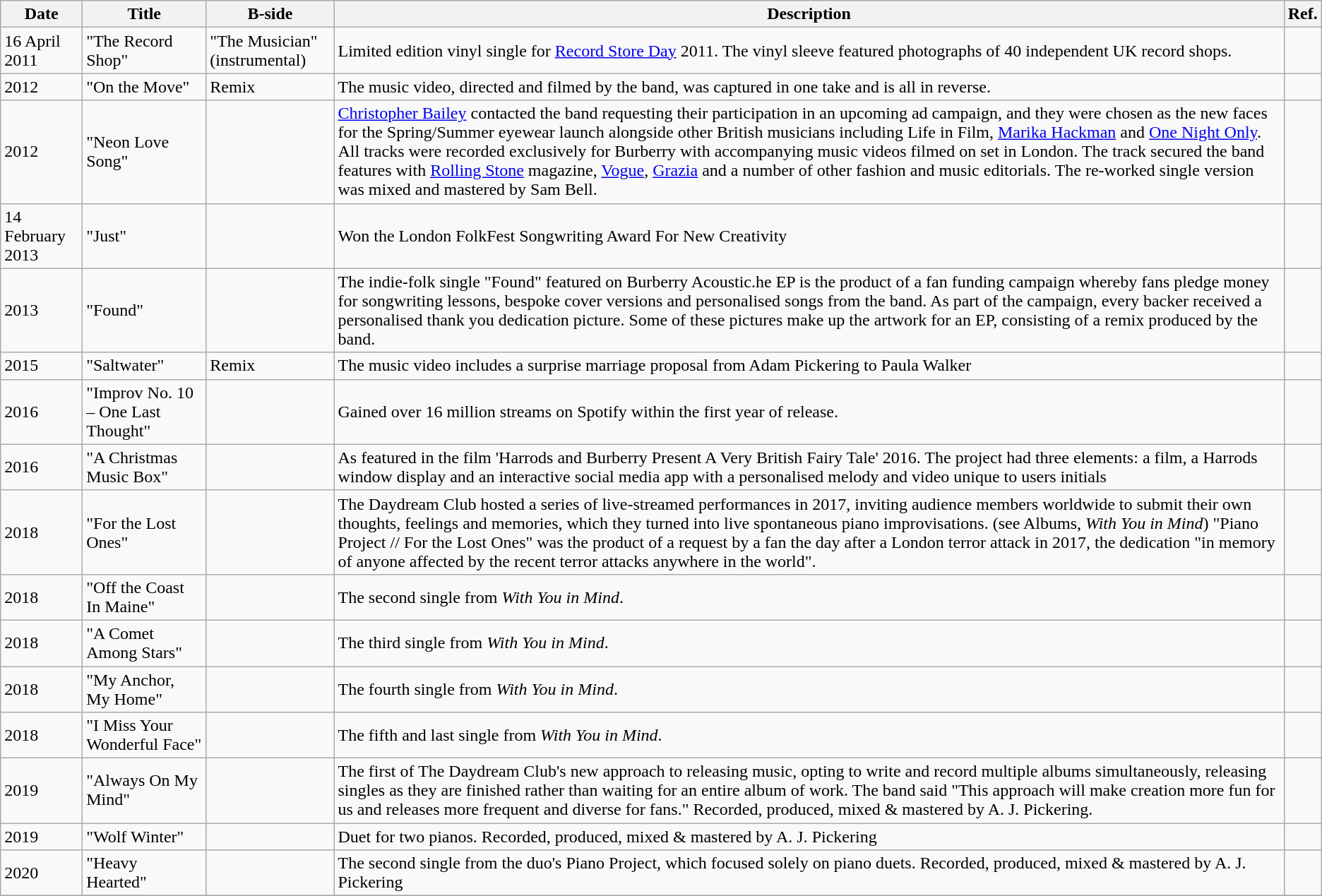<table class="wikitable">
<tr>
<th>Date</th>
<th>Title</th>
<th>B-side</th>
<th>Description</th>
<th>Ref.</th>
</tr>
<tr>
<td>16 April 2011</td>
<td>"The Record Shop"</td>
<td>"The Musician" (instrumental)</td>
<td>Limited edition vinyl single for <a href='#'>Record Store Day</a> 2011. The vinyl sleeve featured photographs of 40 independent UK record shops.</td>
<td></td>
</tr>
<tr>
<td>2012</td>
<td>"On the Move"</td>
<td>Remix</td>
<td>The music video, directed and filmed by the band, was captured in one take and is all in reverse.</td>
<td></td>
</tr>
<tr>
<td>2012</td>
<td>"Neon Love Song"</td>
<td></td>
<td><a href='#'>Christopher Bailey</a> contacted the band requesting their participation in an upcoming ad campaign, and they were chosen as the new faces for the Spring/Summer eyewear launch alongside other British musicians including Life in Film, <a href='#'>Marika Hackman</a> and <a href='#'>One Night Only</a>. All tracks were recorded exclusively for Burberry with accompanying music videos filmed on set in London. The track secured the band features with <a href='#'>Rolling Stone</a> magazine, <a href='#'>Vogue</a>, <a href='#'>Grazia</a> and a number of other fashion and music editorials. The re-worked single version was mixed and mastered by Sam Bell. <br></td>
<td></td>
</tr>
<tr>
<td>14 February 2013</td>
<td>"Just"</td>
<td></td>
<td>Won the London FolkFest Songwriting Award For New Creativity</td>
<td> <br></td>
</tr>
<tr>
<td>2013</td>
<td>"Found"</td>
<td></td>
<td>The indie-folk single "Found" featured on Burberry Acoustic.he EP is the product of a fan funding campaign whereby fans pledge money for songwriting lessons, bespoke cover versions and personalised songs from the band. As part of the campaign, every backer received a personalised thank you dedication picture. Some of these pictures make up the artwork for an EP, consisting of a remix produced by the band.</td>
<td> <br></td>
</tr>
<tr>
<td>2015</td>
<td>"Saltwater"</td>
<td>Remix</td>
<td>The music video includes a surprise marriage proposal from Adam Pickering to Paula Walker</td>
<td><br></td>
</tr>
<tr>
<td>2016</td>
<td>"Improv No. 10 – One Last Thought"</td>
<td></td>
<td>Gained over 16 million streams on Spotify within the first year of release.</td>
<td></td>
</tr>
<tr>
<td>2016</td>
<td>"A Christmas Music Box"</td>
<td></td>
<td>As featured in the film 'Harrods and Burberry Present A Very British Fairy Tale' 2016. The project had three elements: a film, a Harrods window display and an interactive social media app with a personalised melody and video unique to users initials </td>
<td></td>
</tr>
<tr>
<td>2018</td>
<td>"For the Lost Ones"</td>
<td></td>
<td>The Daydream Club hosted a series of live-streamed performances in 2017, inviting audience members worldwide to submit their own thoughts, feelings and memories, which they turned into live spontaneous piano improvisations. (see Albums, <em>With You in Mind</em>) "Piano Project // For the Lost Ones" was the product of a request by a fan the day after a London terror attack in 2017, the dedication "in memory of anyone affected by the recent terror attacks anywhere in the world".</td>
<td></td>
</tr>
<tr>
<td>2018</td>
<td>"Off the Coast In Maine"</td>
<td></td>
<td>The second single from <em>With You in Mind</em>.</td>
<td><br></td>
</tr>
<tr>
<td>2018</td>
<td>"A Comet Among Stars"</td>
<td></td>
<td>The third single from <em>With You in Mind</em>.</td>
<td><br></td>
</tr>
<tr>
<td>2018</td>
<td>"My Anchor, My Home"</td>
<td></td>
<td>The fourth single from <em>With You in Mind</em>.</td>
<td><br></td>
</tr>
<tr>
<td>2018</td>
<td>"I Miss Your Wonderful Face"</td>
<td></td>
<td>The fifth and last single from <em>With You in Mind</em>.</td>
<td></td>
</tr>
<tr>
<td>2019</td>
<td>"Always On My Mind"</td>
<td></td>
<td>The first of The Daydream Club's new approach to releasing music, opting to write and record multiple albums simultaneously, releasing singles as they are finished rather than waiting for an entire album of work. The band said "This approach will make creation more fun for us and releases more frequent and diverse for fans." Recorded, produced, mixed & mastered by A. J. Pickering.</td>
<td></td>
</tr>
<tr>
<td>2019</td>
<td>"Wolf Winter"</td>
<td></td>
<td>Duet for two pianos. Recorded, produced, mixed & mastered by A. J. Pickering</td>
<td></td>
</tr>
<tr>
<td>2020</td>
<td>"Heavy Hearted"</td>
<td></td>
<td>The second single from the duo's Piano Project, which focused solely on piano duets. Recorded, produced, mixed & mastered by A. J. Pickering</td>
<td></td>
</tr>
<tr>
</tr>
</table>
